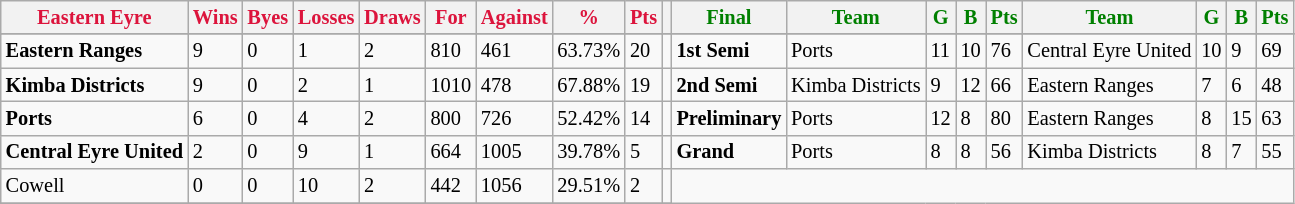<table style="font-size: 85%; text-align: left;" class="wikitable">
<tr>
<th style="color:crimson">Eastern Eyre</th>
<th style="color:crimson">Wins</th>
<th style="color:crimson">Byes</th>
<th style="color:crimson">Losses</th>
<th style="color:crimson">Draws</th>
<th style="color:crimson">For</th>
<th style="color:crimson">Against</th>
<th style="color:crimson">%</th>
<th style="color:crimson">Pts</th>
<th></th>
<th style="color:green">Final</th>
<th style="color:green">Team</th>
<th style="color:green">G</th>
<th style="color:green">B</th>
<th style="color:green">Pts</th>
<th style="color:green">Team</th>
<th style="color:green">G</th>
<th style="color:green">B</th>
<th style="color:green">Pts</th>
</tr>
<tr>
</tr>
<tr>
</tr>
<tr>
<td><strong>	Eastern Ranges	</strong></td>
<td>9</td>
<td>0</td>
<td>1</td>
<td>2</td>
<td>810</td>
<td>461</td>
<td>63.73%</td>
<td>20</td>
<td></td>
<td><strong>1st Semi</strong></td>
<td>Ports</td>
<td>11</td>
<td>10</td>
<td>76</td>
<td>Central Eyre United</td>
<td>10</td>
<td>9</td>
<td>69</td>
</tr>
<tr>
<td><strong>	Kimba Districts	</strong></td>
<td>9</td>
<td>0</td>
<td>2</td>
<td>1</td>
<td>1010</td>
<td>478</td>
<td>67.88%</td>
<td>19</td>
<td></td>
<td><strong>2nd Semi</strong></td>
<td>Kimba Districts</td>
<td>9</td>
<td>12</td>
<td>66</td>
<td>Eastern Ranges</td>
<td>7</td>
<td>6</td>
<td>48</td>
</tr>
<tr>
<td><strong>	Ports	</strong></td>
<td>6</td>
<td>0</td>
<td>4</td>
<td>2</td>
<td>800</td>
<td>726</td>
<td>52.42%</td>
<td>14</td>
<td></td>
<td><strong>Preliminary</strong></td>
<td>Ports</td>
<td>12</td>
<td>8</td>
<td>80</td>
<td>Eastern Ranges</td>
<td>8</td>
<td>15</td>
<td>63</td>
</tr>
<tr>
<td><strong>	Central Eyre United	</strong></td>
<td>2</td>
<td>0</td>
<td>9</td>
<td>1</td>
<td>664</td>
<td>1005</td>
<td>39.78%</td>
<td>5</td>
<td></td>
<td><strong>Grand</strong></td>
<td>Ports</td>
<td>8</td>
<td>8</td>
<td>56</td>
<td>Kimba Districts</td>
<td>8</td>
<td>7</td>
<td>55</td>
</tr>
<tr>
<td>Cowell</td>
<td>0</td>
<td>0</td>
<td>10</td>
<td>2</td>
<td>442</td>
<td>1056</td>
<td>29.51%</td>
<td>2</td>
<td></td>
</tr>
<tr>
</tr>
</table>
